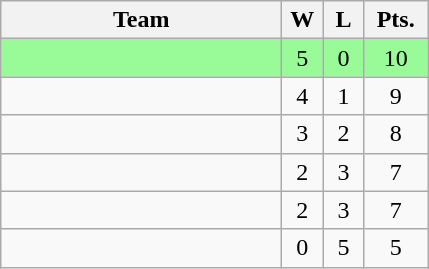<table class="wikitable" style="text-align:center">
<tr>
<th width=180px>Team</th>
<th width=20px>W</th>
<th width=20px>L</th>
<th width=35px>Pts.</th>
</tr>
<tr bgcolor="#98fb98">
<td align=left></td>
<td>5</td>
<td>0</td>
<td>10</td>
</tr>
<tr>
<td align=left><strong></strong></td>
<td>4</td>
<td>1</td>
<td>9</td>
</tr>
<tr>
<td align=left></td>
<td>3</td>
<td>2</td>
<td>8</td>
</tr>
<tr>
<td align=left></td>
<td>2</td>
<td>3</td>
<td>7</td>
</tr>
<tr>
<td align=left></td>
<td>2</td>
<td>3</td>
<td>7</td>
</tr>
<tr>
<td align=left></td>
<td>0</td>
<td>5</td>
<td>5</td>
</tr>
</table>
